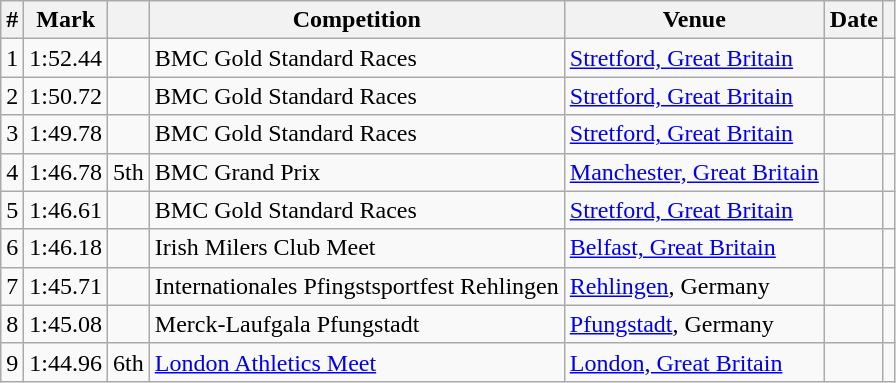<table class="wikitable sortable">
<tr>
<th>#</th>
<th>Mark</th>
<th class=unsortable></th>
<th>Competition</th>
<th>Venue</th>
<th>Date</th>
<th class=unsortable></th>
</tr>
<tr>
<td align=center>1</td>
<td align=right>1:52.44</td>
<td> </td>
<td>BMC Gold Standard Races</td>
<td><a href='#'>Stretford, Great Britain</a></td>
<td align=right></td>
<td></td>
</tr>
<tr>
<td align=center>2</td>
<td align=right>1:50.72</td>
<td></td>
<td>BMC Gold Standard Races</td>
<td><a href='#'>Stretford, Great Britain</a></td>
<td align=right></td>
<td></td>
</tr>
<tr>
<td align=center>3</td>
<td align=right>1:49.78</td>
<td></td>
<td>BMC Gold Standard Races</td>
<td><a href='#'>Stretford, Great Britain</a></td>
<td align=right></td>
<td></td>
</tr>
<tr>
<td align=center>4</td>
<td align=right>1:46.78</td>
<td>5th</td>
<td>BMC Grand Prix</td>
<td><a href='#'>Manchester, Great Britain</a></td>
<td align=right></td>
<td></td>
</tr>
<tr>
<td align=center>5</td>
<td align=right>1:46.61</td>
<td></td>
<td>BMC Gold Standard Races</td>
<td><a href='#'>Stretford, Great Britain</a></td>
<td align=right></td>
<td></td>
</tr>
<tr>
<td align=center>6</td>
<td align=right>1:46.18</td>
<td></td>
<td>Irish Milers Club Meet</td>
<td><a href='#'>Belfast, Great Britain</a></td>
<td align=right></td>
<td></td>
</tr>
<tr>
<td align=center>7</td>
<td align=right>1:45.71</td>
<td></td>
<td>Internationales Pfingstsportfest Rehlingen</td>
<td><a href='#'>Rehlingen</a>, Germany</td>
<td align=right></td>
<td></td>
</tr>
<tr>
<td align=center>8</td>
<td align=right>1:45.08</td>
<td> </td>
<td>Merck-Laufgala Pfungstadt</td>
<td><a href='#'>Pfungstadt</a>, Germany</td>
<td align=right></td>
<td></td>
</tr>
<tr>
<td align=center>9</td>
<td align=right>1:44.96</td>
<td>6th</td>
<td><a href='#'>London Athletics Meet</a></td>
<td><a href='#'>London, Great Britain</a></td>
<td align=right><a href='#'></a></td>
<td></td>
</tr>
</table>
